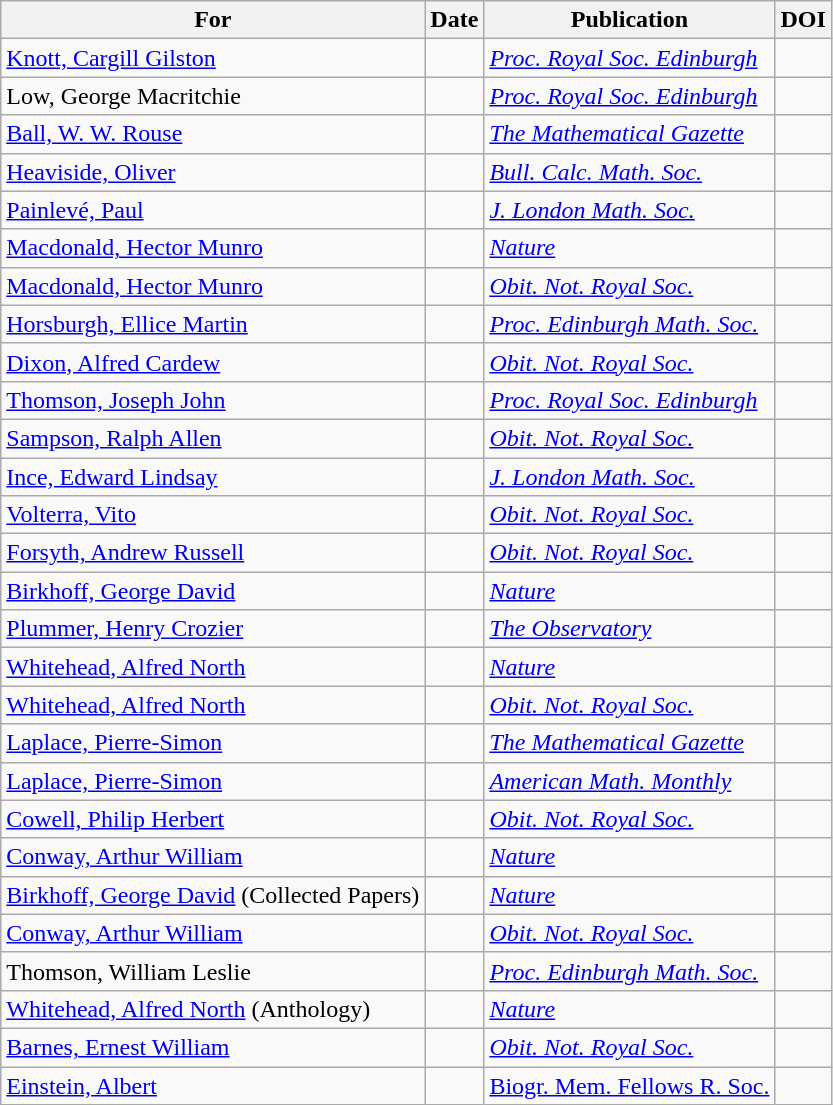<table class="wikitable sortable" width="auto" style="text-align: left">
<tr>
<th>For</th>
<th>Date</th>
<th>Publication</th>
<th>DOI</th>
</tr>
<tr>
<td><a href='#'>Knott, Cargill Gilston</a></td>
<td></td>
<td><em><a href='#'>Proc. Royal Soc. Edinburgh</a></em></td>
<td></td>
</tr>
<tr>
<td>Low, George Macritchie</td>
<td></td>
<td><em><a href='#'>Proc. Royal Soc. Edinburgh</a></em></td>
<td></td>
</tr>
<tr>
<td><a href='#'>Ball, W. W. Rouse</a></td>
<td></td>
<td><em><a href='#'>The Mathematical Gazette</a></em></td>
<td></td>
</tr>
<tr>
<td><a href='#'>Heaviside, Oliver</a></td>
<td></td>
<td><em><a href='#'>Bull. Calc. Math. Soc.</a></em></td>
<td></td>
</tr>
<tr>
<td><a href='#'>Painlevé, Paul</a></td>
<td></td>
<td><em><a href='#'>J. London Math. Soc.</a></em></td>
<td></td>
</tr>
<tr>
<td><a href='#'>Macdonald, Hector Munro</a></td>
<td></td>
<td><em><a href='#'>Nature</a></em></td>
<td></td>
</tr>
<tr>
<td><a href='#'>Macdonald, Hector Munro</a></td>
<td></td>
<td><em><a href='#'>Obit. Not. Royal Soc.</a></em></td>
<td></td>
</tr>
<tr>
<td><a href='#'>Horsburgh, Ellice Martin</a></td>
<td></td>
<td><em><a href='#'>Proc. Edinburgh Math. Soc.</a></em></td>
<td></td>
</tr>
<tr>
<td><a href='#'>Dixon, Alfred Cardew</a></td>
<td></td>
<td><em><a href='#'>Obit. Not. Royal Soc.</a></em></td>
<td></td>
</tr>
<tr>
<td><a href='#'>Thomson, Joseph John</a></td>
<td></td>
<td><em><a href='#'>Proc. Royal Soc. Edinburgh</a></em></td>
<td></td>
</tr>
<tr>
<td><a href='#'>Sampson, Ralph Allen</a></td>
<td></td>
<td><em><a href='#'>Obit. Not. Royal Soc.</a></em></td>
<td></td>
</tr>
<tr>
<td><a href='#'>Ince, Edward Lindsay</a></td>
<td></td>
<td><em><a href='#'>J. London Math. Soc.</a></em></td>
<td></td>
</tr>
<tr>
<td><a href='#'>Volterra, Vito</a></td>
<td></td>
<td><em><a href='#'>Obit. Not. Royal Soc.</a></em></td>
<td></td>
</tr>
<tr>
<td><a href='#'>Forsyth, Andrew Russell</a></td>
<td></td>
<td><em><a href='#'>Obit. Not. Royal Soc.</a></em></td>
<td></td>
</tr>
<tr>
<td><a href='#'>Birkhoff, George David</a></td>
<td></td>
<td><em><a href='#'>Nature</a></em></td>
<td></td>
</tr>
<tr>
<td><a href='#'>Plummer, Henry Crozier</a></td>
<td></td>
<td><em><a href='#'>The Observatory</a></em></td>
<td></td>
</tr>
<tr>
<td><a href='#'>Whitehead, Alfred North</a></td>
<td></td>
<td><em><a href='#'>Nature</a></em></td>
<td></td>
</tr>
<tr>
<td><a href='#'>Whitehead, Alfred North</a></td>
<td></td>
<td><em><a href='#'>Obit. Not. Royal Soc.</a></em></td>
<td></td>
</tr>
<tr>
<td><a href='#'>Laplace, Pierre-Simon</a></td>
<td></td>
<td><em><a href='#'>The Mathematical Gazette</a></em></td>
<td></td>
</tr>
<tr>
<td><a href='#'>Laplace, Pierre-Simon</a></td>
<td></td>
<td><em><a href='#'>American Math. Monthly</a></em></td>
<td></td>
</tr>
<tr>
<td><a href='#'>Cowell, Philip Herbert</a></td>
<td></td>
<td><em><a href='#'>Obit. Not. Royal Soc.</a></em></td>
<td></td>
</tr>
<tr>
<td><a href='#'>Conway, Arthur William</a></td>
<td></td>
<td><em><a href='#'>Nature</a></em></td>
<td></td>
</tr>
<tr>
<td><a href='#'>Birkhoff, George David</a> (Collected Papers)</td>
<td></td>
<td><em><a href='#'>Nature</a></em></td>
<td></td>
</tr>
<tr>
<td><a href='#'>Conway, Arthur William</a></td>
<td></td>
<td><em><a href='#'>Obit. Not. Royal Soc.</a></em></td>
<td></td>
</tr>
<tr>
<td>Thomson, William Leslie</td>
<td></td>
<td><em><a href='#'>Proc. Edinburgh Math. Soc.</a></em></td>
<td></td>
</tr>
<tr>
<td><a href='#'>Whitehead, Alfred North</a> (Anthology)</td>
<td></td>
<td><em><a href='#'>Nature</a></em></td>
<td></td>
</tr>
<tr>
<td><a href='#'>Barnes, Ernest William</a></td>
<td></td>
<td><em><a href='#'>Obit. Not. Royal Soc.</a></em></td>
<td></td>
</tr>
<tr>
<td><a href='#'>Einstein, Albert</a></td>
<td></td>
<td><a href='#'>Biogr. Mem. Fellows R. Soc.</a></td>
<td></td>
</tr>
</table>
